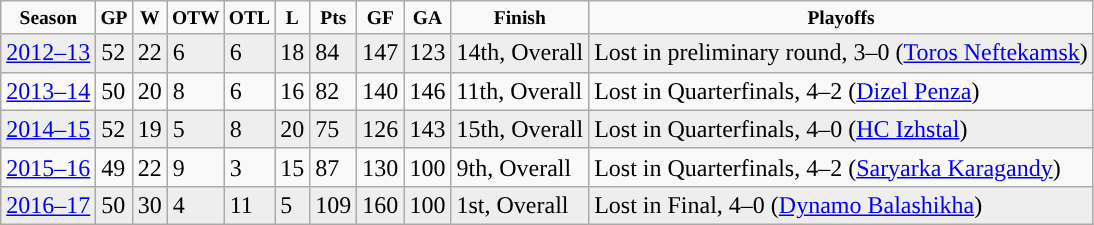<table class="wikitable">
<tr style="text-align:center; font-size:small; background:afeeee; padding:5px;"|>
<td><strong>Season</strong></td>
<td><strong>GP</strong></td>
<td><strong>W</strong></td>
<td><strong>OTW</strong></td>
<td><strong>OTL</strong></td>
<td><strong>L</strong></td>
<td><strong>Pts</strong></td>
<td><strong>GF</strong></td>
<td><strong>GA</strong></td>
<td><strong>Finish</strong></td>
<td><strong>Playoffs</strong></td>
</tr>
<tr style="background:#eee;">
<td><a href='#'>2012–13</a></td>
<td>52</td>
<td>22</td>
<td>6</td>
<td>6</td>
<td>18</td>
<td>84</td>
<td>147</td>
<td>123</td>
<td>14th, Overall</td>
<td>Lost in preliminary round, 3–0 (<a href='#'>Toros Neftekamsk</a>)</td>
</tr>
<tr>
<td><a href='#'>2013–14</a></td>
<td>50</td>
<td>20</td>
<td>8</td>
<td>6</td>
<td>16</td>
<td>82</td>
<td>140</td>
<td>146</td>
<td>11th, Overall</td>
<td>Lost in Quarterfinals, 4–2 (<a href='#'>Dizel Penza</a>)</td>
</tr>
<tr style="background:#eee;">
<td><a href='#'>2014–15</a></td>
<td>52</td>
<td>19</td>
<td>5</td>
<td>8</td>
<td>20</td>
<td>75</td>
<td>126</td>
<td>143</td>
<td>15th, Overall</td>
<td>Lost in Quarterfinals, 4–0 (<a href='#'>HC Izhstal</a>)</td>
</tr>
<tr>
<td><a href='#'>2015–16</a></td>
<td>49</td>
<td>22</td>
<td>9</td>
<td>3</td>
<td>15</td>
<td>87</td>
<td>130</td>
<td>100</td>
<td>9th, Overall</td>
<td>Lost in Quarterfinals, 4–2 (<a href='#'>Saryarka Karagandy</a>)</td>
</tr>
<tr style="background:#eee;">
<td><a href='#'>2016–17</a></td>
<td>50</td>
<td>30</td>
<td>4</td>
<td>11</td>
<td>5</td>
<td>109</td>
<td>160</td>
<td>100</td>
<td>1st, Overall</td>
<td>Lost in Final, 4–0 (<a href='#'>Dynamo Balashikha</a>)</td>
</tr>
</table>
